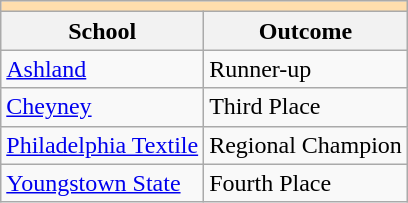<table class="wikitable" style="float:left; margin-right:1em;">
<tr>
<th colspan="3" style="background:#ffdead;"></th>
</tr>
<tr>
<th>School</th>
<th>Outcome</th>
</tr>
<tr>
<td><a href='#'>Ashland</a></td>
<td>Runner-up</td>
</tr>
<tr>
<td><a href='#'>Cheyney</a></td>
<td>Third Place</td>
</tr>
<tr>
<td><a href='#'>Philadelphia Textile</a></td>
<td>Regional Champion</td>
</tr>
<tr>
<td><a href='#'>Youngstown State</a></td>
<td>Fourth Place</td>
</tr>
</table>
